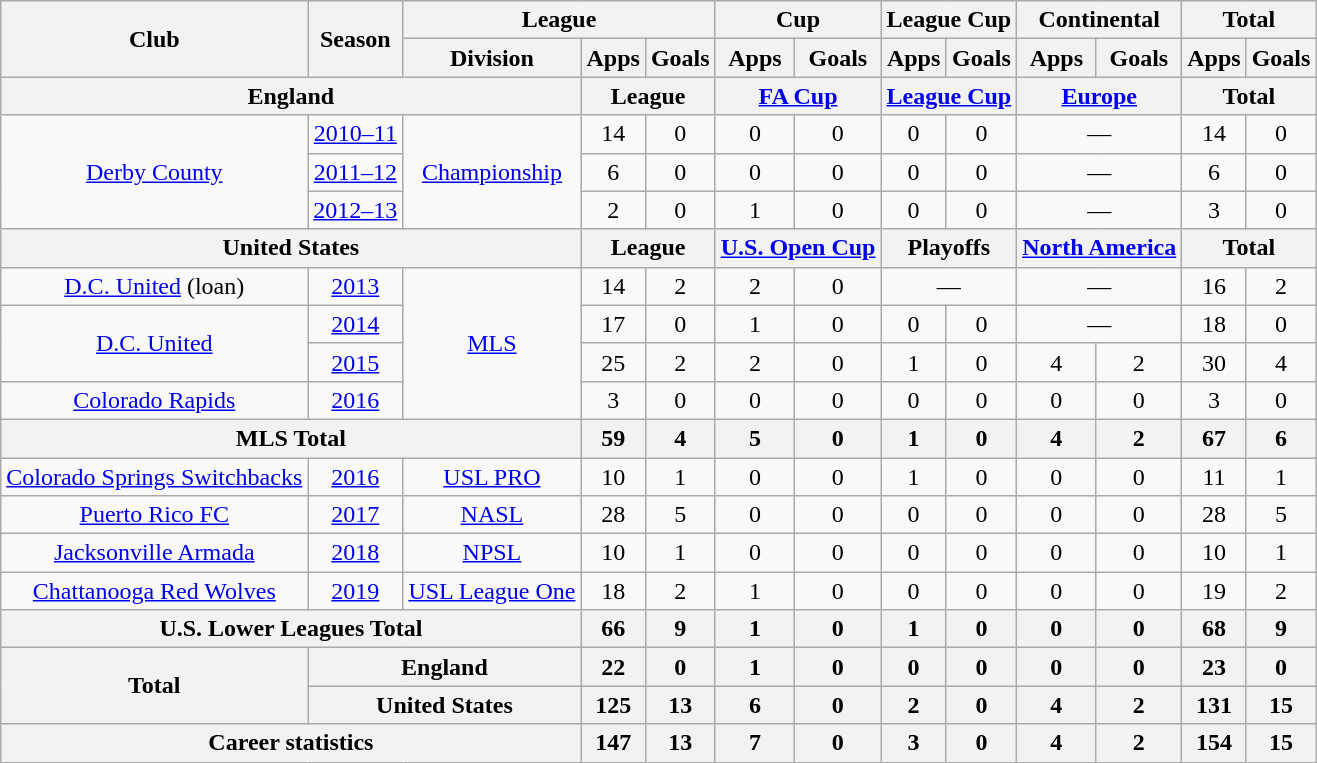<table class="wikitable" style="text-align: center;">
<tr>
<th rowspan="2">Club</th>
<th rowspan="2">Season</th>
<th colspan="3">League</th>
<th colspan="2">Cup</th>
<th colspan="2">League Cup</th>
<th colspan="2">Continental</th>
<th colspan="2">Total</th>
</tr>
<tr>
<th>Division</th>
<th>Apps</th>
<th>Goals</th>
<th>Apps</th>
<th>Goals</th>
<th>Apps</th>
<th>Goals</th>
<th>Apps</th>
<th>Goals</th>
<th>Apps</th>
<th>Goals</th>
</tr>
<tr>
<th colspan=3>England</th>
<th colspan=2>League</th>
<th colspan=2><a href='#'>FA Cup</a></th>
<th colspan=2><a href='#'>League Cup</a></th>
<th colspan=2><a href='#'>Europe</a></th>
<th colspan=2>Total</th>
</tr>
<tr>
<td rowspan="3"><a href='#'>Derby County</a></td>
<td><a href='#'>2010–11</a></td>
<td rowspan="3"><a href='#'>Championship</a></td>
<td>14</td>
<td>0</td>
<td>0</td>
<td>0</td>
<td>0</td>
<td>0</td>
<td colspan="2">—</td>
<td>14</td>
<td>0</td>
</tr>
<tr>
<td><a href='#'>2011–12</a></td>
<td>6</td>
<td>0</td>
<td>0</td>
<td>0</td>
<td>0</td>
<td>0</td>
<td colspan="2">—</td>
<td>6</td>
<td>0</td>
</tr>
<tr>
<td><a href='#'>2012–13</a></td>
<td>2</td>
<td>0</td>
<td>1</td>
<td>0</td>
<td>0</td>
<td>0</td>
<td colspan="2">—</td>
<td>3</td>
<td>0</td>
</tr>
<tr>
<th colspan=3>United States</th>
<th colspan=2>League</th>
<th colspan=2><a href='#'>U.S. Open Cup</a></th>
<th colspan=2>Playoffs</th>
<th colspan=2><a href='#'>North America</a></th>
<th colspan=2>Total</th>
</tr>
<tr>
<td><a href='#'>D.C. United</a> (loan)</td>
<td><a href='#'>2013</a></td>
<td rowspan="4"><a href='#'>MLS</a></td>
<td>14</td>
<td>2</td>
<td>2</td>
<td>0</td>
<td colspan="2">—</td>
<td colspan="2">—</td>
<td>16</td>
<td>2</td>
</tr>
<tr>
<td rowspan="2"><a href='#'>D.C. United</a></td>
<td><a href='#'>2014</a></td>
<td>17</td>
<td>0</td>
<td>1</td>
<td>0</td>
<td>0</td>
<td>0</td>
<td colspan="2">—</td>
<td>18</td>
<td>0</td>
</tr>
<tr>
<td><a href='#'>2015</a></td>
<td>25</td>
<td>2</td>
<td>2</td>
<td>0</td>
<td>1</td>
<td>0</td>
<td>4</td>
<td>2</td>
<td>30</td>
<td>4</td>
</tr>
<tr>
<td><a href='#'>Colorado Rapids</a></td>
<td><a href='#'>2016</a></td>
<td>3</td>
<td>0</td>
<td>0</td>
<td>0</td>
<td>0</td>
<td>0</td>
<td>0</td>
<td>0</td>
<td>3</td>
<td>0</td>
</tr>
<tr>
<th colspan="3">MLS Total</th>
<th>59</th>
<th>4</th>
<th>5</th>
<th>0</th>
<th>1</th>
<th>0</th>
<th>4</th>
<th>2</th>
<th>67</th>
<th>6</th>
</tr>
<tr>
<td><a href='#'>Colorado Springs Switchbacks</a></td>
<td><a href='#'>2016</a></td>
<td><a href='#'>USL PRO</a></td>
<td>10</td>
<td>1</td>
<td>0</td>
<td>0</td>
<td>1</td>
<td>0</td>
<td>0</td>
<td>0</td>
<td>11</td>
<td>1</td>
</tr>
<tr>
<td><a href='#'>Puerto Rico FC</a></td>
<td><a href='#'>2017</a></td>
<td><a href='#'>NASL</a></td>
<td>28</td>
<td>5</td>
<td>0</td>
<td>0</td>
<td>0</td>
<td>0</td>
<td>0</td>
<td>0</td>
<td>28</td>
<td>5</td>
</tr>
<tr>
<td><a href='#'>Jacksonville Armada</a></td>
<td><a href='#'>2018</a></td>
<td><a href='#'>NPSL</a></td>
<td>10</td>
<td>1</td>
<td>0</td>
<td>0</td>
<td>0</td>
<td>0</td>
<td>0</td>
<td>0</td>
<td>10</td>
<td>1</td>
</tr>
<tr>
<td><a href='#'>Chattanooga Red Wolves</a></td>
<td><a href='#'>2019</a></td>
<td><a href='#'>USL League One</a></td>
<td>18</td>
<td>2</td>
<td>1</td>
<td>0</td>
<td>0</td>
<td>0</td>
<td>0</td>
<td>0</td>
<td>19</td>
<td>2</td>
</tr>
<tr>
<th colspan="3">U.S. Lower Leagues Total</th>
<th>66</th>
<th>9</th>
<th>1</th>
<th>0</th>
<th>1</th>
<th>0</th>
<th>0</th>
<th>0</th>
<th>68</th>
<th>9</th>
</tr>
<tr>
<th rowspan=2>Total</th>
<th colspan=2>England</th>
<th>22</th>
<th>0</th>
<th>1</th>
<th>0</th>
<th>0</th>
<th>0</th>
<th>0</th>
<th>0</th>
<th>23</th>
<th>0</th>
</tr>
<tr>
<th colspan=2>United States</th>
<th>125</th>
<th>13</th>
<th>6</th>
<th>0</th>
<th>2</th>
<th>0</th>
<th>4</th>
<th>2</th>
<th>131</th>
<th>15</th>
</tr>
<tr>
<th colspan=3>Career statistics</th>
<th>147</th>
<th>13</th>
<th>7</th>
<th>0</th>
<th>3</th>
<th>0</th>
<th>4</th>
<th>2</th>
<th>154</th>
<th>15</th>
</tr>
</table>
